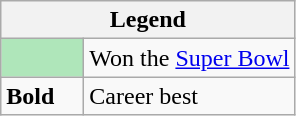<table class="wikitable mw-collapsible">
<tr>
<th colspan="2">Legend</th>
</tr>
<tr>
<td style="background:#afe6ba; width:3em;"></td>
<td>Won the <a href='#'>Super Bowl</a></td>
</tr>
<tr>
<td><strong>Bold</strong></td>
<td>Career best</td>
</tr>
</table>
